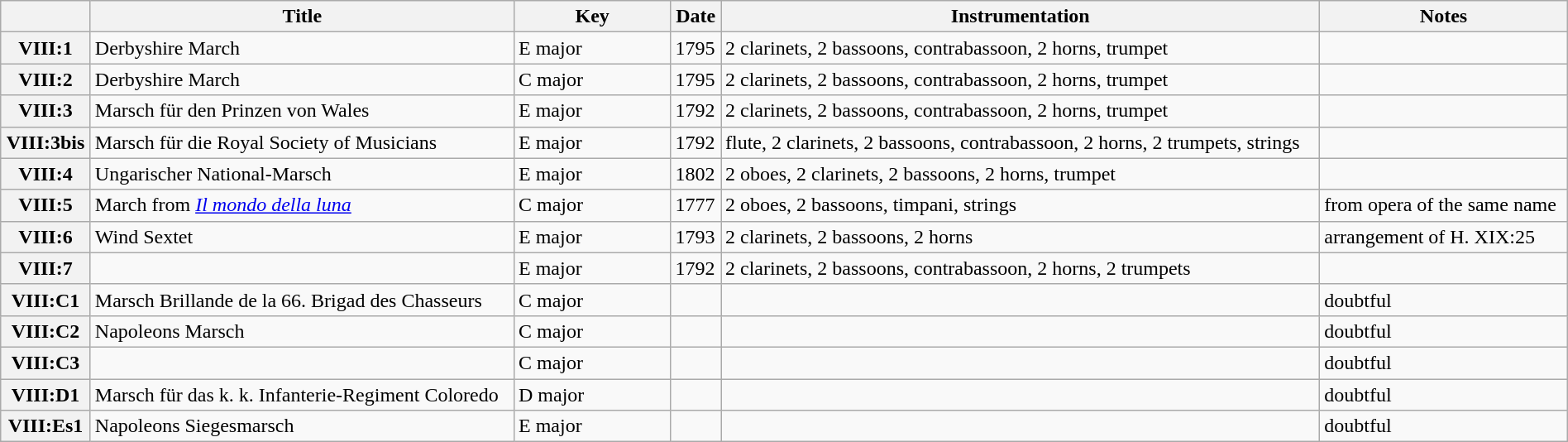<table class="wikitable sortable" style="text-align: left" width=100%>
<tr>
<th scope="col"><a href='#'></a></th>
<th scope="col">Title</th>
<th scope="col" style="width: 10%;">Key</th>
<th scope="col">Date</th>
<th scope="col">Instrumentation</th>
<th scope="col">Notes</th>
</tr>
<tr>
<th scope="row">VIII:1</th>
<td>Derbyshire March</td>
<td>E major</td>
<td>1795</td>
<td>2 clarinets, 2 bassoons, contrabassoon, 2 horns, trumpet</td>
<td></td>
</tr>
<tr>
<th scope="row">VIII:2</th>
<td>Derbyshire March</td>
<td>C major</td>
<td>1795</td>
<td>2 clarinets, 2 bassoons, contrabassoon, 2 horns, trumpet</td>
<td></td>
</tr>
<tr>
<th scope="row">VIII:3</th>
<td>Marsch für den Prinzen von Wales</td>
<td>E major</td>
<td>1792</td>
<td>2 clarinets, 2 bassoons, contrabassoon, 2 horns, trumpet</td>
<td></td>
</tr>
<tr>
<th scope="row">VIII:3bis</th>
<td>Marsch für die Royal Society of Musicians</td>
<td>E major</td>
<td>1792</td>
<td>flute, 2 clarinets, 2 bassoons, contrabassoon, 2 horns, 2 trumpets, strings</td>
<td></td>
</tr>
<tr>
<th scope="row">VIII:4</th>
<td>Ungarischer National-Marsch</td>
<td>E major</td>
<td>1802</td>
<td>2 oboes, 2 clarinets, 2 bassoons, 2 horns, trumpet</td>
<td></td>
</tr>
<tr>
<th scope="row">VIII:5</th>
<td>March from <em><a href='#'>Il mondo della luna</a></em></td>
<td>C major</td>
<td>1777</td>
<td>2 oboes, 2 bassoons, timpani, strings</td>
<td>from opera of the same name</td>
</tr>
<tr>
<th scope="row">VIII:6</th>
<td>Wind Sextet</td>
<td>E major</td>
<td>1793</td>
<td>2 clarinets, 2 bassoons, 2 horns</td>
<td>arrangement of H. XIX:25</td>
</tr>
<tr>
<th scope="row">VIII:7</th>
<td></td>
<td>E major</td>
<td> 1792</td>
<td>2 clarinets, 2 bassoons, contrabassoon, 2 horns, 2 trumpets</td>
<td></td>
</tr>
<tr>
<th scope="row">VIII:C1</th>
<td>Marsch Brillande de la 66. Brigad des Chasseurs</td>
<td>C major</td>
<td></td>
<td></td>
<td>doubtful</td>
</tr>
<tr>
<th scope="row">VIII:C2</th>
<td>Napoleons Marsch</td>
<td>C major</td>
<td></td>
<td></td>
<td>doubtful</td>
</tr>
<tr>
<th scope="row">VIII:C3</th>
<td></td>
<td>C major</td>
<td></td>
<td></td>
<td>doubtful</td>
</tr>
<tr>
<th scope="row">VIII:D1</th>
<td>Marsch für das k. k. Infanterie-Regiment Coloredo</td>
<td>D major</td>
<td></td>
<td></td>
<td>doubtful</td>
</tr>
<tr>
<th scope="row">VIII:Es1</th>
<td>Napoleons Siegesmarsch</td>
<td>E major</td>
<td></td>
<td></td>
<td>doubtful</td>
</tr>
</table>
